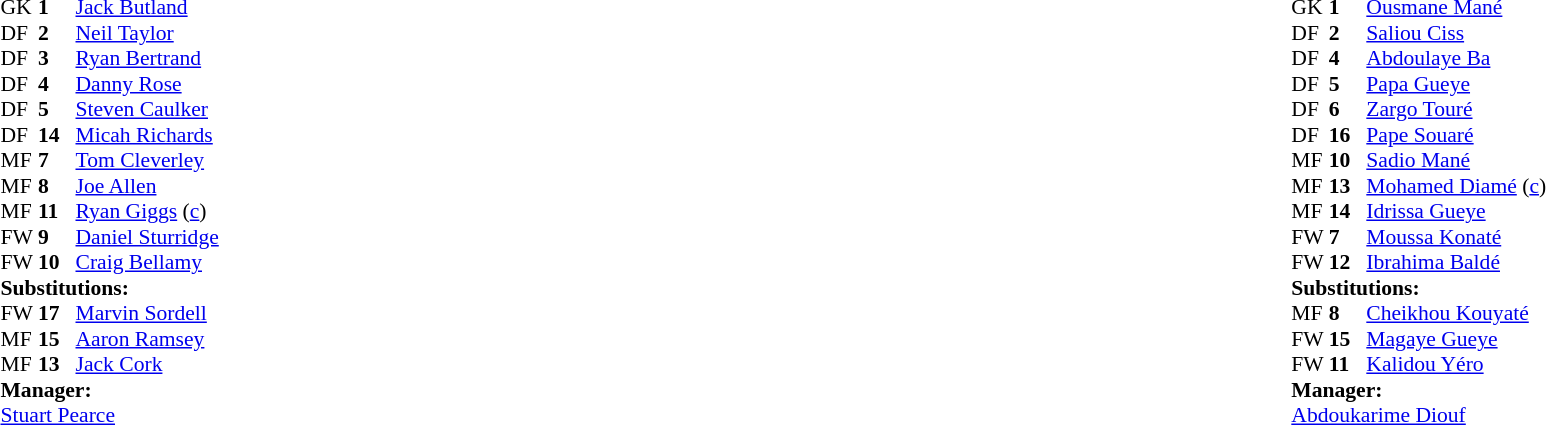<table width="100%">
<tr>
<td valign="top" width="50%"><br><table style="font-size: 90%" cellspacing="0" cellpadding="0">
<tr>
<th width="25"></th>
<th width="25"></th>
</tr>
<tr>
<td>GK</td>
<td><strong>1</strong></td>
<td><a href='#'>Jack Butland</a></td>
</tr>
<tr>
<td>DF</td>
<td><strong>2</strong></td>
<td><a href='#'>Neil Taylor</a></td>
</tr>
<tr>
<td>DF</td>
<td><strong>3</strong></td>
<td><a href='#'>Ryan Bertrand</a></td>
</tr>
<tr>
<td>DF</td>
<td><strong>4</strong></td>
<td><a href='#'>Danny Rose</a></td>
</tr>
<tr>
<td>DF</td>
<td><strong>5</strong></td>
<td><a href='#'>Steven Caulker</a></td>
</tr>
<tr>
<td>DF</td>
<td><strong>14</strong></td>
<td><a href='#'>Micah Richards</a></td>
</tr>
<tr>
<td>MF</td>
<td><strong>7</strong></td>
<td><a href='#'>Tom Cleverley</a></td>
</tr>
<tr>
<td>MF</td>
<td><strong>8</strong></td>
<td><a href='#'>Joe Allen</a></td>
<td></td>
<td></td>
</tr>
<tr>
<td>MF</td>
<td><strong>11</strong></td>
<td><a href='#'>Ryan Giggs</a> (<a href='#'>c</a>)</td>
</tr>
<tr>
<td>FW</td>
<td><strong>9</strong></td>
<td><a href='#'>Daniel Sturridge</a></td>
<td></td>
<td></td>
</tr>
<tr>
<td>FW</td>
<td><strong>10</strong></td>
<td><a href='#'>Craig Bellamy</a></td>
<td></td>
<td></td>
</tr>
<tr>
<td colspan=3><strong>Substitutions:</strong></td>
</tr>
<tr>
<td>FW</td>
<td><strong>17</strong></td>
<td><a href='#'>Marvin Sordell</a></td>
<td></td>
<td></td>
</tr>
<tr>
<td>MF</td>
<td><strong>15</strong></td>
<td><a href='#'>Aaron Ramsey</a></td>
<td></td>
<td></td>
</tr>
<tr>
<td>MF</td>
<td><strong>13</strong></td>
<td><a href='#'>Jack Cork</a></td>
<td></td>
<td></td>
</tr>
<tr>
<td colspan=3><strong>Manager:</strong></td>
</tr>
<tr>
<td colspan=3><a href='#'>Stuart Pearce</a></td>
</tr>
</table>
</td>
<td valign="top"></td>
<td valign="top" width="50%"><br><table style="font-size: 90%" cellspacing="0" cellpadding="0" align="center">
<tr>
<th width=25></th>
<th width=25></th>
</tr>
<tr>
<td>GK</td>
<td><strong>1</strong></td>
<td><a href='#'>Ousmane Mané</a></td>
</tr>
<tr>
<td>DF</td>
<td><strong>2</strong></td>
<td><a href='#'>Saliou Ciss</a></td>
</tr>
<tr>
<td>DF</td>
<td><strong>4</strong></td>
<td><a href='#'>Abdoulaye Ba</a></td>
</tr>
<tr>
<td>DF</td>
<td><strong>5</strong></td>
<td><a href='#'>Papa Gueye</a></td>
<td></td>
</tr>
<tr>
<td>DF</td>
<td><strong>6</strong></td>
<td><a href='#'>Zargo Touré</a></td>
</tr>
<tr>
<td>DF</td>
<td><strong>16</strong></td>
<td><a href='#'>Pape Souaré</a></td>
<td></td>
<td></td>
</tr>
<tr>
<td>MF</td>
<td><strong>10</strong></td>
<td><a href='#'>Sadio Mané</a></td>
<td></td>
</tr>
<tr>
<td>MF</td>
<td><strong>13</strong></td>
<td><a href='#'>Mohamed Diamé</a> (<a href='#'>c</a>)</td>
</tr>
<tr>
<td>MF</td>
<td><strong>14</strong></td>
<td><a href='#'>Idrissa Gueye</a></td>
<td></td>
<td></td>
</tr>
<tr>
<td>FW</td>
<td><strong>7</strong></td>
<td><a href='#'>Moussa Konaté</a></td>
</tr>
<tr>
<td>FW</td>
<td><strong>12</strong></td>
<td><a href='#'>Ibrahima Baldé</a></td>
<td></td>
<td></td>
</tr>
<tr>
<td colspan=3><strong>Substitutions:</strong></td>
</tr>
<tr>
<td>MF</td>
<td><strong>8</strong></td>
<td><a href='#'>Cheikhou Kouyaté</a></td>
<td></td>
<td></td>
</tr>
<tr>
<td>FW</td>
<td><strong>15</strong></td>
<td><a href='#'>Magaye Gueye</a></td>
<td></td>
<td></td>
</tr>
<tr>
<td>FW</td>
<td><strong>11</strong></td>
<td><a href='#'>Kalidou Yéro</a></td>
<td></td>
<td></td>
</tr>
<tr>
<td colspan=3><strong>Manager:</strong></td>
</tr>
<tr>
<td colspan=3><a href='#'>Abdoukarime Diouf</a></td>
</tr>
</table>
</td>
</tr>
</table>
